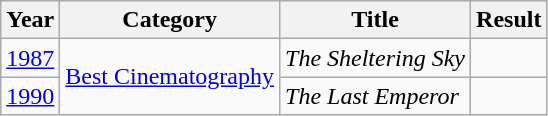<table class="wikitable">
<tr>
<th>Year</th>
<th>Category</th>
<th>Title</th>
<th>Result</th>
</tr>
<tr>
<td><a href='#'>1987</a></td>
<td rowspan=2><a href='#'>Best Cinematography</a></td>
<td><em>The Sheltering Sky</em></td>
<td></td>
</tr>
<tr>
<td><a href='#'>1990</a></td>
<td><em>The Last Emperor</em></td>
<td></td>
</tr>
</table>
